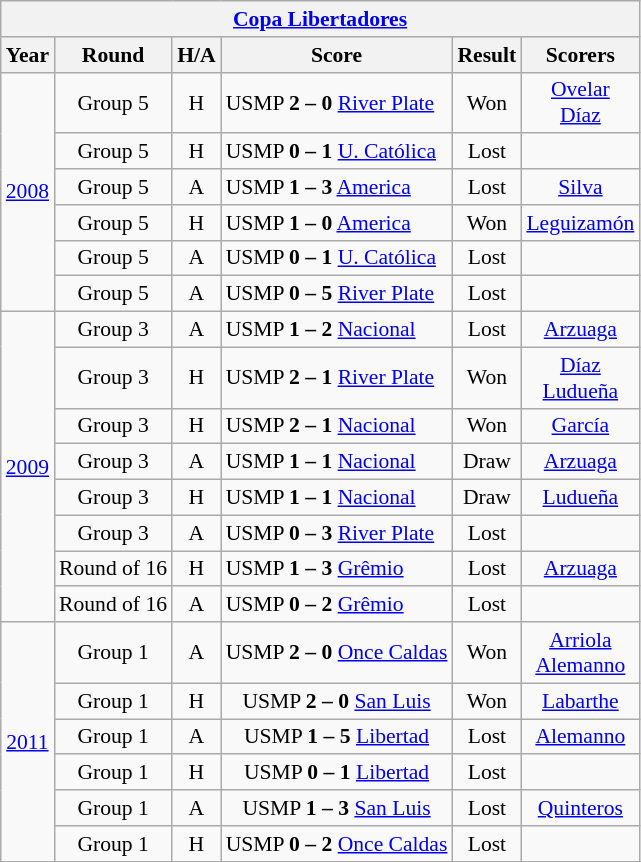<table class="wikitable" style="text-align: center;font-size:90%;">
<tr>
<th colspan=6><a href='#'>Copa Libertadores</a></th>
</tr>
<tr>
<th>Year</th>
<th>Round</th>
<th>H/A</th>
<th>Score</th>
<th>Result</th>
<th>Scorers</th>
</tr>
<tr>
<td rowspan=6><a href='#'>2008</a></td>
<td>Group 5</td>
<td>H</td>
<td align="left"> USMP <strong>2 – 0</strong> <a href='#'>River Plate</a> </td>
<td>Won</td>
<td><a href='#'>Ovelar</a>  <br> <a href='#'>Díaz</a> </td>
</tr>
<tr>
<td>Group 5</td>
<td>H</td>
<td align="left"> USMP <strong>0 – 1</strong> <a href='#'>U. Católica</a> </td>
<td>Lost</td>
<td></td>
</tr>
<tr>
<td>Group 5</td>
<td>A</td>
<td align="left"> USMP <strong>1 – 3</strong> <a href='#'>America</a> </td>
<td>Lost</td>
<td><a href='#'>Silva</a> </td>
</tr>
<tr>
<td>Group 5</td>
<td>H</td>
<td align="left"> USMP <strong>1 – 0</strong> <a href='#'>America</a> </td>
<td>Won</td>
<td><a href='#'>Leguizamón</a> </td>
</tr>
<tr>
<td>Group 5</td>
<td>A</td>
<td align="left"> USMP <strong>0 – 1</strong> <a href='#'>U. Católica</a> </td>
<td>Lost</td>
<td></td>
</tr>
<tr>
<td>Group 5</td>
<td>A</td>
<td align="left"> USMP <strong>0 – 5</strong> <a href='#'>River Plate</a> </td>
<td>Lost</td>
<td></td>
</tr>
<tr>
<td rowspan=8><a href='#'>2009</a></td>
<td>Group 3</td>
<td>A</td>
<td align="left"> USMP <strong>1 – 2</strong> <a href='#'>Nacional</a> </td>
<td>Lost</td>
<td><a href='#'>Arzuaga</a> </td>
</tr>
<tr>
<td>Group 3</td>
<td>H</td>
<td align="left"> USMP <strong>2 – 1</strong> <a href='#'>River Plate</a> </td>
<td>Won</td>
<td><a href='#'>Díaz</a> <br><a href='#'>Ludueña</a> </td>
</tr>
<tr>
<td>Group 3</td>
<td>H</td>
<td align="left"> USMP <strong>2 – 1</strong> <a href='#'>Nacional</a> </td>
<td>Won</td>
<td><a href='#'>García</a>  </td>
</tr>
<tr>
<td>Group 3</td>
<td>A</td>
<td align="left"> USMP <strong>1 – 1</strong> <a href='#'>Nacional</a> </td>
<td>Draw</td>
<td><a href='#'>Arzuaga</a> </td>
</tr>
<tr>
<td>Group 3</td>
<td>H</td>
<td align="left"> USMP <strong>1 – 1</strong> <a href='#'>Nacional</a> </td>
<td>Draw</td>
<td><a href='#'>Ludueña</a> </td>
</tr>
<tr>
<td>Group 3</td>
<td>A</td>
<td align="left"> USMP <strong>0 – 3</strong> <a href='#'>River Plate</a> </td>
<td>Lost</td>
<td></td>
</tr>
<tr>
<td>Round of 16</td>
<td>H</td>
<td align="left"> USMP <strong>1 – 3</strong> <a href='#'>Grêmio</a> </td>
<td>Lost</td>
<td><a href='#'>Arzuaga</a> </td>
</tr>
<tr>
<td>Round of 16</td>
<td>A</td>
<td align="left"> USMP <strong>0 – 2</strong> <a href='#'>Grêmio</a> </td>
<td>Lost</td>
<td></td>
</tr>
<tr>
<td rowspan="6"><a href='#'>2011</a></td>
<td>Group 1</td>
<td>A</td>
<td> USMP <strong>2 – 0</strong> <a href='#'>Once Caldas</a> </td>
<td>Won</td>
<td><a href='#'>Arriola</a>  <small>  </small><br><a href='#'>Alemanno</a>  <small></small></td>
</tr>
<tr>
<td>Group 1</td>
<td>H</td>
<td> USMP <strong>2 – 0</strong> <a href='#'>San Luis</a> </td>
<td>Won</td>
<td><a href='#'>Labarthe</a>  <small></small></td>
</tr>
<tr>
<td>Group 1</td>
<td>A</td>
<td> USMP <strong>1 – 5</strong> <a href='#'>Libertad</a> </td>
<td>Lost</td>
<td><a href='#'>Alemanno</a>  <small></small></td>
</tr>
<tr>
<td>Group 1</td>
<td>H</td>
<td> USMP <strong>0 – 1</strong>  <a href='#'>Libertad</a> </td>
<td>Lost</td>
<td></td>
</tr>
<tr>
<td>Group 1</td>
<td>A</td>
<td> USMP <strong>1 – 3</strong> <a href='#'>San Luis</a> </td>
<td>Lost</td>
<td><a href='#'>Quinteros</a>  <small></small></td>
</tr>
<tr>
<td>Group 1</td>
<td>H</td>
<td> USMP <strong>0 – 2</strong> <a href='#'>Once Caldas</a> </td>
<td>Lost</td>
<td></td>
</tr>
<tr>
</tr>
</table>
